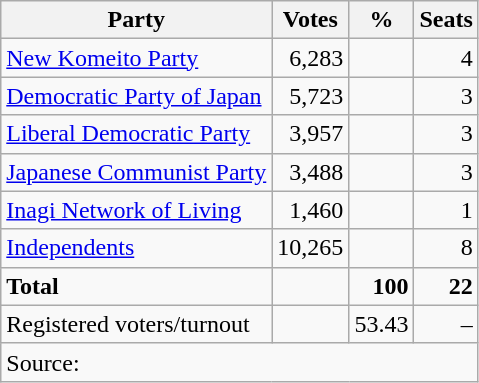<table class=wikitable style=text-align:right>
<tr>
<th>Party</th>
<th>Votes</th>
<th>%</th>
<th>Seats</th>
</tr>
<tr>
<td align=left><a href='#'>New Komeito Party</a></td>
<td>6,283</td>
<td></td>
<td>4</td>
</tr>
<tr>
<td align=left><a href='#'>Democratic Party of Japan</a></td>
<td>5,723</td>
<td></td>
<td>3</td>
</tr>
<tr>
<td align=left><a href='#'>Liberal Democratic Party</a></td>
<td>3,957</td>
<td></td>
<td>3</td>
</tr>
<tr>
<td align=left><a href='#'>Japanese Communist Party</a></td>
<td>3,488</td>
<td></td>
<td>3</td>
</tr>
<tr>
<td align=left><a href='#'>Inagi Network of Living</a></td>
<td>1,460</td>
<td></td>
<td>1</td>
</tr>
<tr>
<td align=left><a href='#'>Independents</a></td>
<td>10,265</td>
<td></td>
<td>8</td>
</tr>
<tr>
<td align=left><strong>Total</strong></td>
<td></td>
<td><strong>100</strong></td>
<td><strong>22</strong></td>
</tr>
<tr>
<td align=left>Registered voters/turnout</td>
<td></td>
<td>53.43</td>
<td>–</td>
</tr>
<tr>
<td align=left colspan=4>Source:</td>
</tr>
</table>
